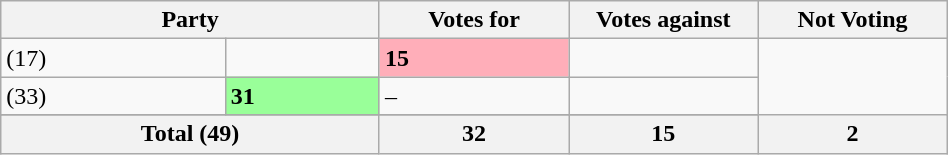<table class="wikitable" style="width:50%;">
<tr>
<th colspan="2">Party</th>
<th style="width:20%;">Votes for</th>
<th style="width:20%;">Votes against</th>
<th style="width:20%;">Not Voting</th>
</tr>
<tr>
<td> (17)</td>
<td></td>
<td style="background-color:#ffaeb9;"><strong>15</strong></td>
<td></td>
</tr>
<tr>
<td> (33)</td>
<td style="background-color:#9f9;"><strong>31</strong></td>
<td>–</td>
<td></td>
</tr>
<tr>
</tr>
<tr>
<th colspan="2">Total (49)</th>
<th>32</th>
<th>15</th>
<th>2</th>
</tr>
</table>
